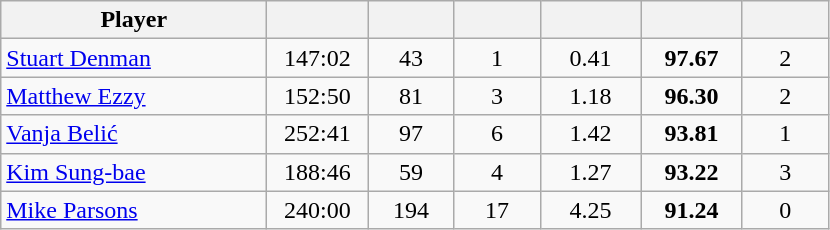<table class="wikitable sortable" style="text-align:center;">
<tr>
<th width="170px">Player</th>
<th width="60px"></th>
<th width="50px"></th>
<th width="50px"></th>
<th width="60px"></th>
<th width="60px"></th>
<th width="50px"></th>
</tr>
<tr>
<td align=left> <a href='#'>Stuart Denman</a></td>
<td>147:02</td>
<td>43</td>
<td>1</td>
<td>0.41</td>
<td><strong>97.67</strong></td>
<td>2</td>
</tr>
<tr>
<td align=left> <a href='#'>Matthew Ezzy</a></td>
<td>152:50</td>
<td>81</td>
<td>3</td>
<td>1.18</td>
<td><strong>96.30</strong></td>
<td>2</td>
</tr>
<tr>
<td align=left> <a href='#'>Vanja Belić</a></td>
<td>252:41</td>
<td>97</td>
<td>6</td>
<td>1.42</td>
<td><strong>93.81</strong></td>
<td>1</td>
</tr>
<tr>
<td align=left> <a href='#'>Kim Sung-bae</a></td>
<td>188:46</td>
<td>59</td>
<td>4</td>
<td>1.27</td>
<td><strong>93.22</strong></td>
<td>3</td>
</tr>
<tr>
<td align=left> <a href='#'>Mike Parsons</a></td>
<td>240:00</td>
<td>194</td>
<td>17</td>
<td>4.25</td>
<td><strong>91.24</strong></td>
<td>0</td>
</tr>
</table>
